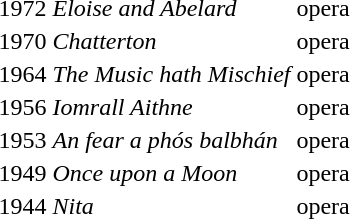<table>
<tr>
<td>1972</td>
<td><em>Eloise and Abelard</em></td>
<td>opera</td>
<td></td>
</tr>
<tr>
<td>1970</td>
<td><em>Chatterton</em></td>
<td>opera</td>
<td></td>
</tr>
<tr>
<td>1964</td>
<td><em>The Music hath Mischief</em></td>
<td>opera</td>
<td></td>
</tr>
<tr>
<td>1956</td>
<td><em>Iomrall Aithne</em></td>
<td>opera</td>
<td></td>
</tr>
<tr>
<td>1953</td>
<td><em>An fear a phós balbhán</em></td>
<td>opera</td>
<td></td>
</tr>
<tr>
<td>1949</td>
<td><em>Once upon a Moon</em></td>
<td>opera</td>
<td></td>
</tr>
<tr>
<td>1944</td>
<td><em>Nita</em></td>
<td>opera</td>
<td></td>
</tr>
</table>
